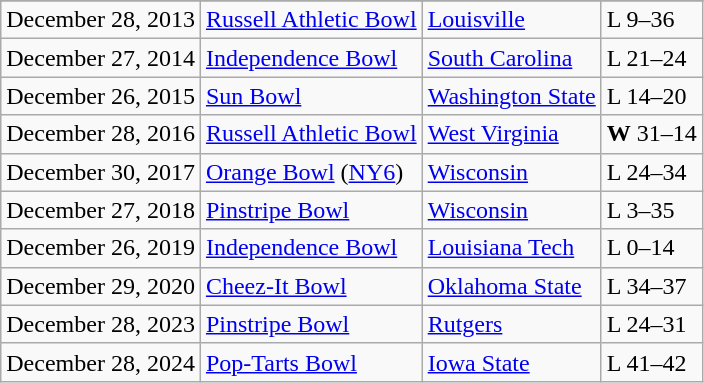<table class="wikitable">
<tr>
</tr>
<tr>
<td>December 28, 2013</td>
<td><a href='#'>Russell Athletic Bowl</a></td>
<td><a href='#'>Louisville</a></td>
<td>L 9–36</td>
</tr>
<tr>
<td>December 27, 2014</td>
<td><a href='#'>Independence Bowl</a></td>
<td><a href='#'>South Carolina</a></td>
<td>L 21–24</td>
</tr>
<tr>
<td>December 26, 2015</td>
<td><a href='#'>Sun Bowl</a></td>
<td><a href='#'>Washington State</a></td>
<td>L 14–20</td>
</tr>
<tr>
<td>December 28, 2016</td>
<td><a href='#'>Russell Athletic Bowl</a></td>
<td><a href='#'>West Virginia</a></td>
<td><strong>W</strong> 31–14</td>
</tr>
<tr>
<td>December 30, 2017</td>
<td><a href='#'>Orange Bowl</a> (<a href='#'>NY6</a>)</td>
<td><a href='#'>Wisconsin</a></td>
<td>L 24–34</td>
</tr>
<tr>
<td>December 27, 2018</td>
<td><a href='#'>Pinstripe Bowl</a></td>
<td><a href='#'>Wisconsin</a></td>
<td>L 3–35</td>
</tr>
<tr>
<td>December 26, 2019</td>
<td><a href='#'>Independence Bowl</a></td>
<td><a href='#'>Louisiana Tech</a></td>
<td>L 0–14</td>
</tr>
<tr>
<td>December 29, 2020</td>
<td><a href='#'>Cheez-It Bowl</a></td>
<td><a href='#'>Oklahoma State</a></td>
<td>L 34–37</td>
</tr>
<tr>
<td>December 28, 2023</td>
<td><a href='#'>Pinstripe Bowl</a></td>
<td><a href='#'>Rutgers</a></td>
<td>L 24–31</td>
</tr>
<tr>
<td>December 28, 2024</td>
<td><a href='#'>Pop-Tarts Bowl</a></td>
<td><a href='#'>Iowa State</a></td>
<td>L 41–42</td>
</tr>
</table>
